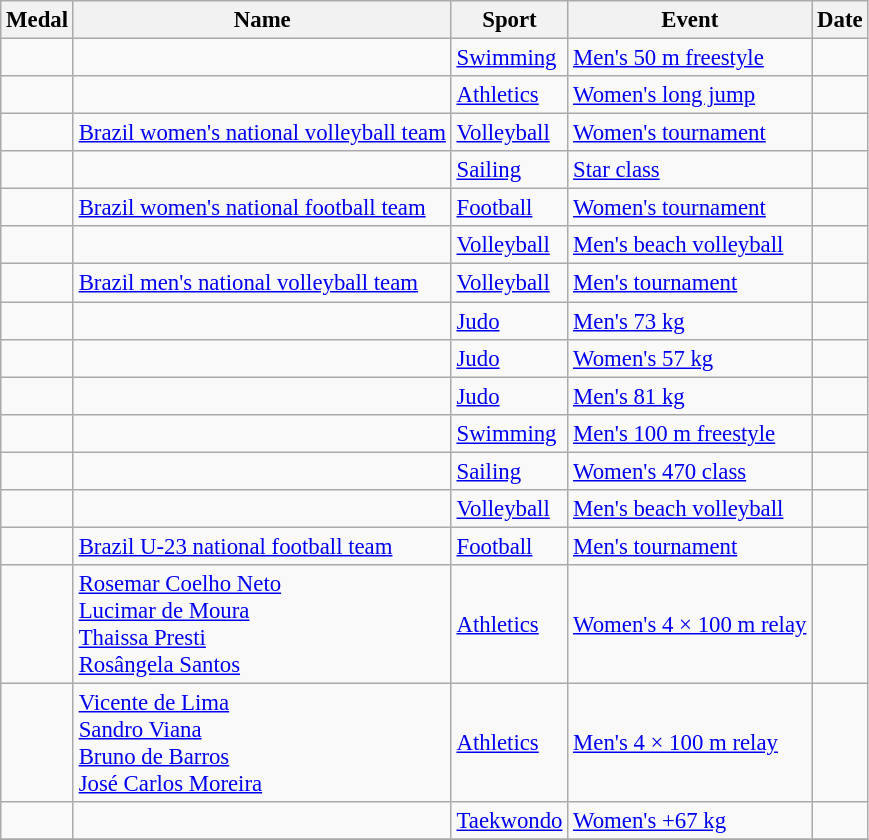<table class="wikitable sortable" style="font-size: 95%;">
<tr>
<th>Medal</th>
<th>Name</th>
<th>Sport</th>
<th>Event</th>
<th>Date</th>
</tr>
<tr>
<td></td>
<td></td>
<td><a href='#'>Swimming</a></td>
<td><a href='#'>Men's 50 m freestyle</a></td>
<td></td>
</tr>
<tr>
<td></td>
<td></td>
<td><a href='#'>Athletics</a></td>
<td><a href='#'>Women's long jump</a></td>
<td></td>
</tr>
<tr>
<td></td>
<td><a href='#'>Brazil women's national volleyball team</a><br></td>
<td><a href='#'>Volleyball</a></td>
<td><a href='#'>Women's tournament</a></td>
<td></td>
</tr>
<tr>
<td></td>
<td><br></td>
<td><a href='#'>Sailing</a></td>
<td><a href='#'>Star class</a></td>
<td></td>
</tr>
<tr>
<td></td>
<td><a href='#'>Brazil women's national football team</a><br></td>
<td><a href='#'>Football</a></td>
<td><a href='#'>Women's tournament</a></td>
<td></td>
</tr>
<tr>
<td></td>
<td><br></td>
<td><a href='#'>Volleyball</a></td>
<td><a href='#'>Men's beach volleyball</a></td>
<td></td>
</tr>
<tr>
<td></td>
<td><a href='#'>Brazil men's national volleyball team</a><br></td>
<td><a href='#'>Volleyball</a></td>
<td><a href='#'>Men's tournament</a></td>
<td></td>
</tr>
<tr>
<td></td>
<td></td>
<td><a href='#'>Judo</a></td>
<td><a href='#'>Men's 73 kg</a></td>
<td></td>
</tr>
<tr>
<td></td>
<td></td>
<td><a href='#'>Judo</a></td>
<td><a href='#'>Women's 57 kg</a></td>
<td></td>
</tr>
<tr>
<td></td>
<td></td>
<td><a href='#'>Judo</a></td>
<td><a href='#'>Men's 81 kg</a></td>
<td></td>
</tr>
<tr>
<td></td>
<td></td>
<td><a href='#'>Swimming</a></td>
<td><a href='#'>Men's 100 m freestyle</a></td>
<td></td>
</tr>
<tr>
<td></td>
<td><br></td>
<td><a href='#'>Sailing</a></td>
<td><a href='#'>Women's 470 class</a></td>
<td></td>
</tr>
<tr>
<td></td>
<td><br></td>
<td><a href='#'>Volleyball</a></td>
<td><a href='#'>Men's beach volleyball</a></td>
<td></td>
</tr>
<tr>
<td></td>
<td><a href='#'>Brazil U-23 national football team</a><br></td>
<td><a href='#'>Football</a></td>
<td><a href='#'>Men's tournament</a></td>
<td></td>
</tr>
<tr>
<td></td>
<td><a href='#'>Rosemar Coelho Neto</a><br><a href='#'>Lucimar de Moura</a><br><a href='#'>Thaissa Presti</a><br><a href='#'>Rosângela Santos</a><br></td>
<td><a href='#'>Athletics</a></td>
<td><a href='#'>Women's 4 × 100 m relay</a></td>
<td></td>
</tr>
<tr>
<td></td>
<td><a href='#'>Vicente de Lima</a><br><a href='#'>Sandro Viana</a><br><a href='#'>Bruno de Barros</a><br><a href='#'>José Carlos Moreira</a><br></td>
<td><a href='#'>Athletics</a></td>
<td><a href='#'>Men's 4 × 100 m relay</a></td>
<td></td>
</tr>
<tr>
<td></td>
<td></td>
<td><a href='#'>Taekwondo</a></td>
<td><a href='#'>Women's +67 kg</a></td>
<td></td>
</tr>
<tr>
</tr>
</table>
